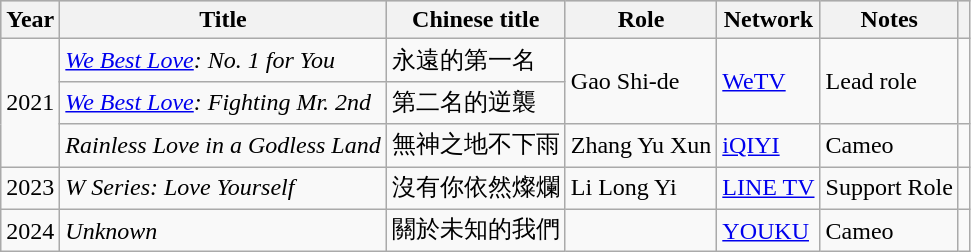<table class="wikitable sortable plainrowheaders">
<tr style="background:#ccc; text-align:center;">
<th scope="col">Year</th>
<th scope="col">Title</th>
<th scope="col">Chinese title</th>
<th scope="col">Role</th>
<th scope="col">Network</th>
<th scope="col" class="unsortable">Notes</th>
<th scope="col" class="unsortable"></th>
</tr>
<tr>
<td rowspan="3" scope="row">2021</td>
<td><em><a href='#'>We Best Love</a>: No. 1 for You</em></td>
<td>永遠的第一名</td>
<td scope=row rowspan=2>Gao Shi-de</td>
<td scope=row rowspan=2><a href='#'>WeTV</a></td>
<td scope=row rowspan=2>Lead role</td>
<td scope=row rowspan=2></td>
</tr>
<tr>
<td><em><a href='#'>We Best Love</a>: Fighting Mr. 2nd</em></td>
<td>第二名的逆襲</td>
</tr>
<tr>
<td><em>Rainless Love in a Godless Land</em></td>
<td>無神之地不下雨</td>
<td>Zhang Yu Xun</td>
<td><a href='#'>iQIYI</a></td>
<td>Cameo</td>
<td></td>
</tr>
<tr>
<td>2023</td>
<td><em>W Series: Love Yourself</em></td>
<td>沒有你依然燦爛</td>
<td>Li Long Yi</td>
<td><a href='#'>LINE TV</a></td>
<td>Support Role</td>
<td></td>
</tr>
<tr>
<td>2024</td>
<td><em>Unknown</em></td>
<td>關於未知的我們</td>
<td></td>
<td><a href='#'>YOUKU</a></td>
<td>Cameo</td>
<td></td>
</tr>
</table>
